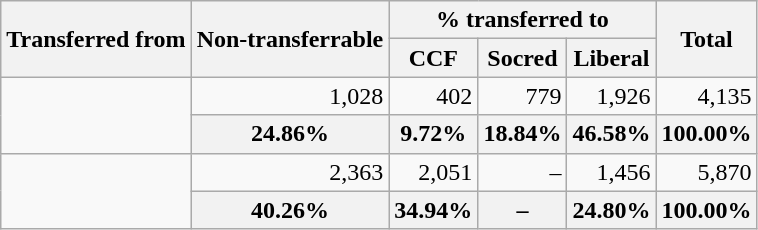<table class="wikitable" style="text-align:right;">
<tr>
<th rowspan="2">Transferred from</th>
<th rowspan="2">Non-transferrable</th>
<th colspan="3">% transferred to</th>
<th rowspan="2">Total</th>
</tr>
<tr>
<th>CCF</th>
<th>Socred</th>
<th>Liberal</th>
</tr>
<tr>
<td style="text-align:left;" rowspan="2"></td>
<td>1,028</td>
<td>402</td>
<td>779</td>
<td>1,926</td>
<td>4,135</td>
</tr>
<tr>
<th>24.86%</th>
<th>9.72%</th>
<th>18.84%</th>
<th>46.58%</th>
<th>100.00%</th>
</tr>
<tr>
<td style="text-align:left;" rowspan="2"></td>
<td>2,363</td>
<td>2,051</td>
<td>–</td>
<td>1,456</td>
<td>5,870</td>
</tr>
<tr>
<th>40.26%</th>
<th>34.94%</th>
<th>–</th>
<th>24.80%</th>
<th>100.00%</th>
</tr>
</table>
